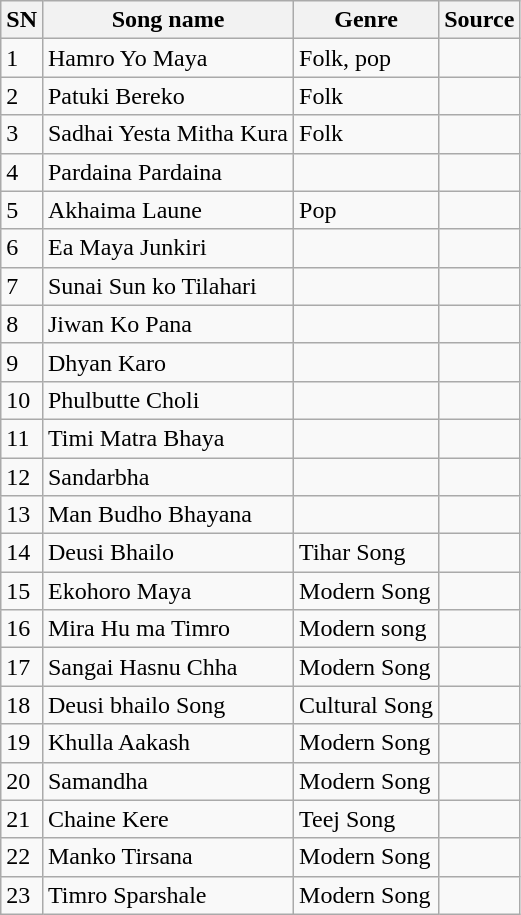<table class="wikitable sortable">
<tr>
<th>SN</th>
<th>Song name</th>
<th>Genre</th>
<th>Source</th>
</tr>
<tr>
<td>1</td>
<td>Hamro Yo Maya</td>
<td>Folk, pop</td>
<td></td>
</tr>
<tr>
<td>2</td>
<td>Patuki Bereko</td>
<td>Folk</td>
<td></td>
</tr>
<tr>
<td>3</td>
<td>Sadhai Yesta Mitha Kura</td>
<td>Folk</td>
<td></td>
</tr>
<tr>
<td>4</td>
<td>Pardaina Pardaina</td>
<td></td>
<td></td>
</tr>
<tr>
<td>5</td>
<td>Akhaima Laune</td>
<td>Pop</td>
<td></td>
</tr>
<tr>
<td>6</td>
<td>Ea Maya Junkiri</td>
<td></td>
<td></td>
</tr>
<tr>
<td>7</td>
<td>Sunai Sun ko Tilahari</td>
<td></td>
<td></td>
</tr>
<tr>
<td>8</td>
<td>Jiwan Ko Pana</td>
<td></td>
<td></td>
</tr>
<tr>
<td>9</td>
<td>Dhyan Karo</td>
<td></td>
<td></td>
</tr>
<tr>
<td>10</td>
<td>Phulbutte Choli</td>
<td></td>
<td></td>
</tr>
<tr>
<td>11</td>
<td>Timi Matra Bhaya</td>
<td></td>
<td></td>
</tr>
<tr>
<td>12</td>
<td>Sandarbha</td>
<td></td>
<td></td>
</tr>
<tr>
<td>13</td>
<td>Man Budho Bhayana</td>
<td></td>
<td></td>
</tr>
<tr>
<td>14</td>
<td>Deusi Bhailo</td>
<td>Tihar Song</td>
<td></td>
</tr>
<tr>
<td>15</td>
<td>Ekohoro Maya</td>
<td>Modern Song</td>
<td></td>
</tr>
<tr>
<td>16</td>
<td>Mira Hu ma Timro</td>
<td>Modern song</td>
<td></td>
</tr>
<tr>
<td>17</td>
<td>Sangai Hasnu Chha</td>
<td>Modern Song</td>
<td></td>
</tr>
<tr>
<td>18</td>
<td>Deusi bhailo Song</td>
<td>Cultural Song</td>
<td></td>
</tr>
<tr>
<td>19</td>
<td>Khulla Aakash</td>
<td>Modern Song</td>
<td></td>
</tr>
<tr>
<td>20</td>
<td>Samandha</td>
<td>Modern Song</td>
<td></td>
</tr>
<tr>
<td>21</td>
<td>Chaine Kere</td>
<td>Teej Song</td>
<td></td>
</tr>
<tr>
<td>22</td>
<td>Manko Tirsana</td>
<td>Modern Song</td>
<td></td>
</tr>
<tr>
<td>23</td>
<td>Timro Sparshale</td>
<td>Modern Song</td>
<td></td>
</tr>
</table>
